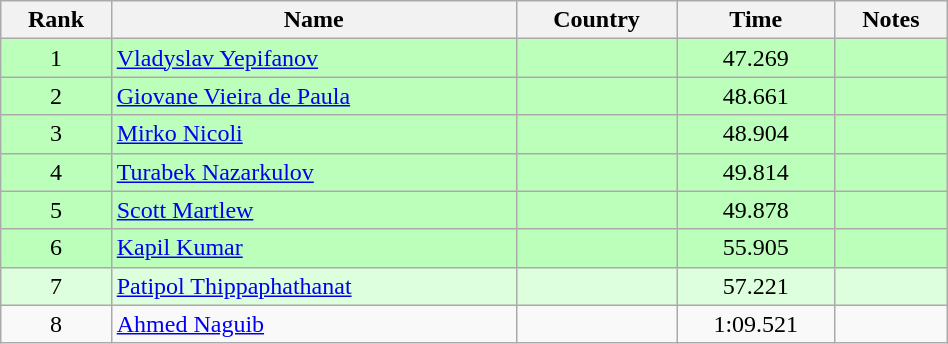<table class="wikitable" style="text-align:center;width: 50%">
<tr>
<th>Rank</th>
<th>Name</th>
<th>Country</th>
<th>Time</th>
<th>Notes</th>
</tr>
<tr bgcolor=bbffbb>
<td>1</td>
<td align="left"><a href='#'>Vladyslav Yepifanov</a></td>
<td align="left"></td>
<td>47.269</td>
<td></td>
</tr>
<tr bgcolor=bbffbb>
<td>2</td>
<td align="left"><a href='#'>Giovane Vieira de Paula</a></td>
<td align="left"></td>
<td>48.661</td>
<td></td>
</tr>
<tr bgcolor=bbffbb>
<td>3</td>
<td align="left"><a href='#'>Mirko Nicoli</a></td>
<td align="left"></td>
<td>48.904</td>
<td></td>
</tr>
<tr bgcolor=bbffbb>
<td>4</td>
<td align="left"><a href='#'>Turabek Nazarkulov</a></td>
<td align="left"></td>
<td>49.814</td>
<td></td>
</tr>
<tr bgcolor=bbffbb>
<td>5</td>
<td align="left"><a href='#'>Scott Martlew</a></td>
<td align="left"></td>
<td>49.878</td>
<td></td>
</tr>
<tr bgcolor=bbffbb>
<td>6</td>
<td align="left"><a href='#'>Kapil Kumar</a></td>
<td align="left"></td>
<td>55.905</td>
<td></td>
</tr>
<tr bgcolor=ddffdd>
<td>7</td>
<td align="left"><a href='#'>Patipol Thippaphathanat</a></td>
<td align="left"></td>
<td>57.221</td>
<td></td>
</tr>
<tr>
<td>8</td>
<td align="left"><a href='#'>Ahmed Naguib</a></td>
<td align="left"></td>
<td>1:09.521</td>
<td></td>
</tr>
</table>
